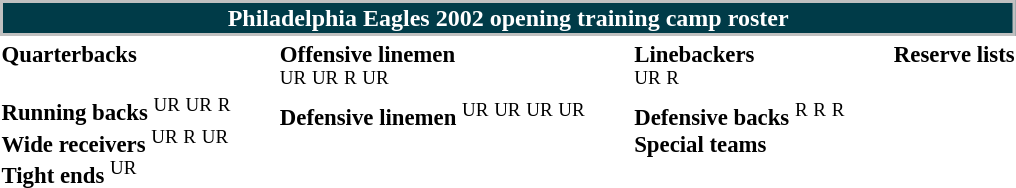<table class="toccolours" style="text-align: left;">
<tr>
<th colspan="9" style="background:#003b48; border:2px solid silver; color:white; text-align:center;"><strong>Philadelphia Eagles 2002 opening training camp roster</strong></th>
</tr>
<tr>
<td style="font-size:95%; vertical-align:top;"><strong>Quarterbacks</strong><br>


<br><strong>Running backs</strong>


<sup>UR</sup>
<sup>UR</sup>




<sup>R</sup><br><strong>Wide receivers</strong>



<sup>UR</sup>

<sup>R</sup>





<sup>UR</sup>
<br><strong>Tight ends</strong>
<sup>UR</sup>


</td>
<td style="width: 25px;"></td>
<td style="font-size:95%; vertical-align:top;"><strong>Offensive linemen</strong><br>
<sup>UR</sup>


<sup>UR</sup>



<sup>R</sup>

<sup>UR</sup>



<br><strong>Defensive linemen</strong>




<sup>UR</sup>

<sup>UR</sup>
<sup>UR</sup>

<sup>UR</sup>



</td>
<td style="width: 25px;"></td>
<td style="font-size:95%; vertical-align:top;"><strong>Linebackers </strong><br>


<sup>UR</sup>

<sup>R</sup>


<br><strong>Defensive backs</strong>

<sup>R</sup>







<sup>R</sup>
<sup>R</sup>

<br><strong>Special teams</strong>




</td>
<td style="width: 25px;"></td>
<td style="font-size:95%; vertical-align:top;"><strong>Reserve lists</strong><br><br><br>
</td>
</tr>
</table>
